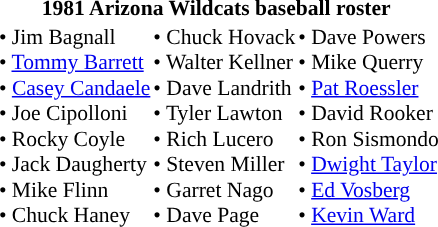<table class="toccolours" style="border-collapse:collapse; font-size:90%;">
<tr>
<th colspan="9">1981 Arizona Wildcats baseball roster</th>
</tr>
<tr>
<td width="03"> </td>
<td valign="top"></td>
<td>• Jim Bagnall<br>• <a href='#'>Tommy Barrett</a><br>• <a href='#'>Casey Candaele</a><br>• Joe Cipolloni<br>• Rocky Coyle<br>• Jack Daugherty<br>• Mike Flinn<br>• Chuck Haney</td>
<td>• Chuck Hovack<br>• Walter Kellner<br>• Dave Landrith<br>• Tyler Lawton<br>• Rich Lucero<br>• Steven Miller<br>• Garret Nago<br>• Dave Page</td>
<td>• Dave Powers<br>• Mike Querry<br>• <a href='#'>Pat Roessler</a><br>• David Rooker<br>• Ron Sismondo<br>• <a href='#'>Dwight Taylor</a><br>• <a href='#'>Ed Vosberg</a><br>• <a href='#'>Kevin Ward</a></td>
<td></td>
<td></td>
</tr>
</table>
